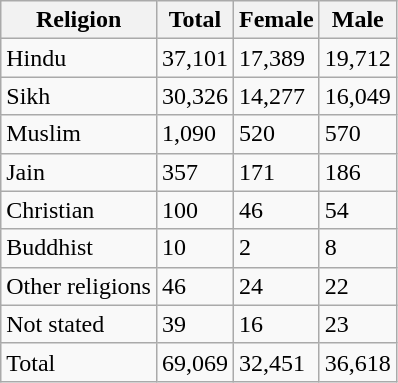<table class="wikitable sortable">
<tr>
<th>Religion</th>
<th>Total</th>
<th>Female</th>
<th>Male</th>
</tr>
<tr>
<td>Hindu</td>
<td>37,101</td>
<td>17,389</td>
<td>19,712</td>
</tr>
<tr>
<td>Sikh</td>
<td>30,326</td>
<td>14,277</td>
<td>16,049</td>
</tr>
<tr>
<td>Muslim</td>
<td>1,090</td>
<td>520</td>
<td>570</td>
</tr>
<tr>
<td>Jain</td>
<td>357</td>
<td>171</td>
<td>186</td>
</tr>
<tr>
<td>Christian</td>
<td>100</td>
<td>46</td>
<td>54</td>
</tr>
<tr>
<td>Buddhist</td>
<td>10</td>
<td>2</td>
<td>8</td>
</tr>
<tr>
<td>Other religions</td>
<td>46</td>
<td>24</td>
<td>22</td>
</tr>
<tr>
<td>Not stated</td>
<td>39</td>
<td>16</td>
<td>23</td>
</tr>
<tr>
<td>Total</td>
<td>69,069</td>
<td>32,451</td>
<td>36,618</td>
</tr>
</table>
